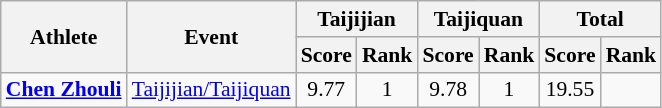<table class="wikitable" style="text-align:center; font-size:90%">
<tr>
<th rowspan="2">Athlete</th>
<th rowspan="2">Event</th>
<th colspan="2">Taijijian</th>
<th colspan="2">Taijiquan</th>
<th colspan="2">Total</th>
</tr>
<tr>
<th>Score</th>
<th>Rank</th>
<th>Score</th>
<th>Rank</th>
<th>Score</th>
<th>Rank</th>
</tr>
<tr>
<td align="left"><strong><a href='#'>Chen Zhouli</a></strong></td>
<td align="left"><a href='#'>Taijijian/Taijiquan</a></td>
<td>9.77</td>
<td>1</td>
<td>9.78</td>
<td>1</td>
<td>19.55</td>
<td align=center></td>
</tr>
</table>
